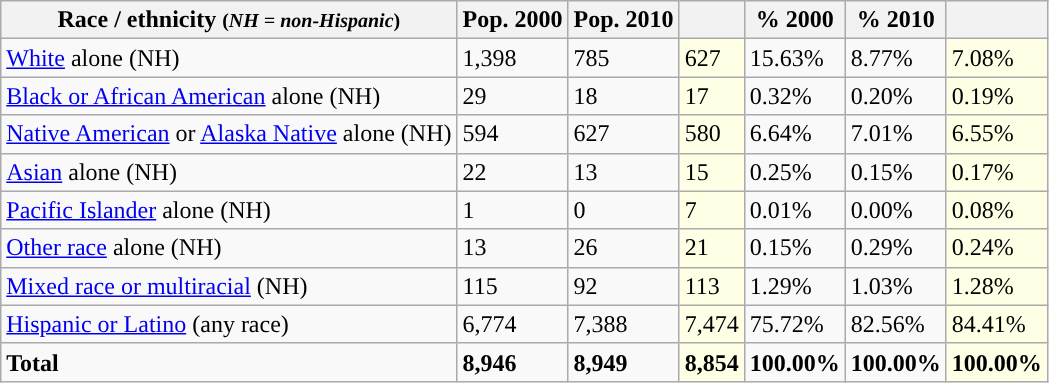<table class="wikitable">
<tr>
<th>Race / ethnicity <small>(<em>NH = non-Hispanic</em>)</small></th>
<th>Pop. 2000</th>
<th>Pop. 2010</th>
<th></th>
<th>% 2000</th>
<th>% 2010</th>
<th></th>
</tr>
<tr>
<td><a href='#'>White</a> alone (NH)</td>
<td>1,398</td>
<td>785</td>
<td style='background: #ffffe6;'>627</td>
<td>15.63%</td>
<td>8.77%</td>
<td style='background: #ffffe6;'>7.08%</td>
</tr>
<tr>
<td><a href='#'>Black or African American</a> alone (NH)</td>
<td>29</td>
<td>18</td>
<td style='background: #ffffe6;'>17</td>
<td>0.32%</td>
<td>0.20%</td>
<td style='background: #ffffe6;'>0.19%</td>
</tr>
<tr>
<td><a href='#'>Native American</a> or <a href='#'>Alaska Native</a> alone (NH)</td>
<td>594</td>
<td>627</td>
<td style='background: #ffffe6;'>580</td>
<td>6.64%</td>
<td>7.01%</td>
<td style='background: #ffffe6;'>6.55%</td>
</tr>
<tr>
<td><a href='#'>Asian</a> alone (NH)</td>
<td>22</td>
<td>13</td>
<td style='background: #ffffe6;'>15</td>
<td>0.25%</td>
<td>0.15%</td>
<td style='background: #ffffe6;'>0.17%</td>
</tr>
<tr>
<td><a href='#'>Pacific Islander</a> alone (NH)</td>
<td>1</td>
<td>0</td>
<td style='background: #ffffe6;'>7</td>
<td>0.01%</td>
<td>0.00%</td>
<td style='background: #ffffe6;'>0.08%</td>
</tr>
<tr>
<td><a href='#'>Other race</a> alone (NH)</td>
<td>13</td>
<td>26</td>
<td style='background: #ffffe6;'>21</td>
<td>0.15%</td>
<td>0.29%</td>
<td style='background: #ffffe6;'>0.24%</td>
</tr>
<tr>
<td><a href='#'>Mixed race or multiracial</a> (NH)</td>
<td>115</td>
<td>92</td>
<td style='background: #ffffe6;'>113</td>
<td>1.29%</td>
<td>1.03%</td>
<td style='background: #ffffe6;'>1.28%</td>
</tr>
<tr>
<td><a href='#'>Hispanic or Latino</a> (any race)</td>
<td>6,774</td>
<td>7,388</td>
<td style='background: #ffffe6;'>7,474</td>
<td>75.72%</td>
<td>82.56%</td>
<td style='background: #ffffe6;'>84.41%</td>
</tr>
<tr>
<td><strong>Total</strong></td>
<td><strong>8,946</strong></td>
<td><strong>8,949</strong></td>
<td style='background: #ffffe6;'><strong>8,854</strong></td>
<td><strong>100.00%</strong></td>
<td><strong>100.00%</strong></td>
<td style='background: #ffffe6;'><strong>100.00%</strong></td>
</tr>
</table>
